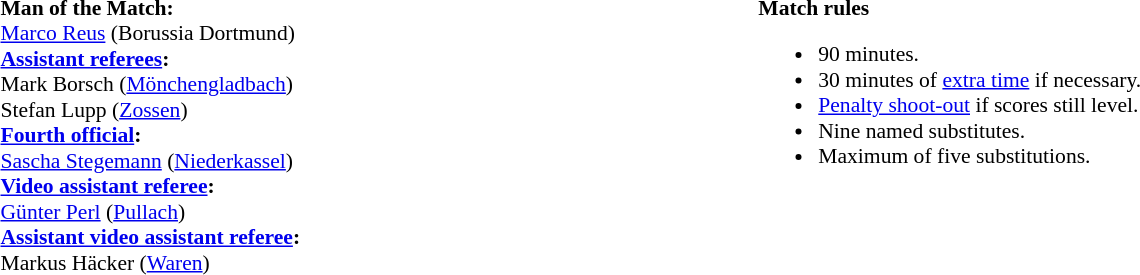<table style="width:100%; font-size:90%;">
<tr>
<td style="width:40%; vertical-align:top;"><br><strong>Man of the Match:</strong>
<br><a href='#'>Marco Reus</a> (Borussia Dortmund)<br><strong><a href='#'>Assistant referees</a>:</strong>
<br>Mark Borsch (<a href='#'>Mönchengladbach</a>)
<br>Stefan Lupp (<a href='#'>Zossen</a>)
<br><strong><a href='#'>Fourth official</a>:</strong>
<br><a href='#'>Sascha Stegemann</a> (<a href='#'>Niederkassel</a>)
<br><strong><a href='#'>Video assistant referee</a>:</strong>
<br><a href='#'>Günter Perl</a> (<a href='#'>Pullach</a>)
<br><strong><a href='#'>Assistant video assistant referee</a>:</strong>
<br>Markus Häcker (<a href='#'>Waren</a>)</td>
<td style="width:60%; vertical-align:top;"><br><strong>Match rules</strong><ul><li>90 minutes.</li><li>30 minutes of <a href='#'>extra time</a> if necessary.</li><li><a href='#'>Penalty shoot-out</a> if scores still level.</li><li>Nine named substitutes.</li><li>Maximum of five substitutions.</li></ul></td>
</tr>
</table>
